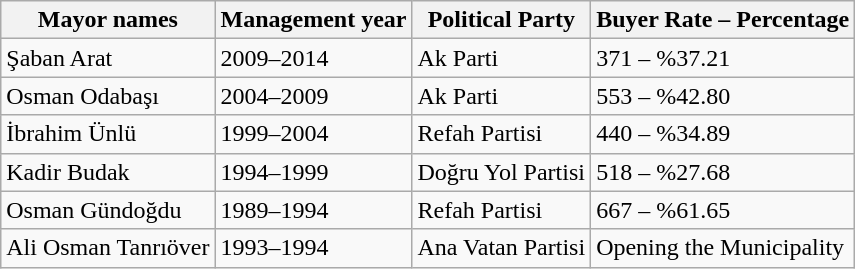<table class="wikitable">
<tr>
<th>Mayor names</th>
<th>Management year</th>
<th>Political Party</th>
<th>Buyer Rate – Percentage</th>
</tr>
<tr>
<td>Şaban Arat</td>
<td>2009–2014</td>
<td>Ak Parti</td>
<td>371 – %37.21</td>
</tr>
<tr>
<td>Osman Odabaşı</td>
<td>2004–2009</td>
<td>Ak Parti</td>
<td>553 – %42.80</td>
</tr>
<tr>
<td>İbrahim Ünlü</td>
<td>1999–2004</td>
<td>Refah Partisi</td>
<td>440 – %34.89</td>
</tr>
<tr>
<td>Kadir Budak</td>
<td>1994–1999</td>
<td>Doğru Yol Partisi</td>
<td>518 – %27.68</td>
</tr>
<tr>
<td>Osman Gündoğdu</td>
<td>1989–1994</td>
<td>Refah Partisi</td>
<td>667 –  %61.65</td>
</tr>
<tr>
<td>Ali Osman Tanrıöver</td>
<td>1993–1994</td>
<td>Ana Vatan Partisi</td>
<td>Opening the Municipality</td>
</tr>
</table>
